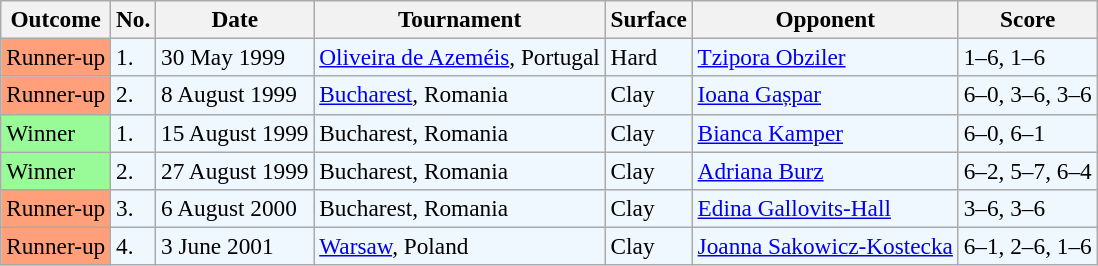<table class="sortable wikitable" style="font-size:97%;">
<tr>
<th>Outcome</th>
<th>No.</th>
<th>Date</th>
<th>Tournament</th>
<th>Surface</th>
<th>Opponent</th>
<th class="unsortable">Score</th>
</tr>
<tr style="background:#f0f8ff;">
<td bgcolor="FFA07A">Runner-up</td>
<td>1.</td>
<td>30 May 1999</td>
<td><a href='#'>Oliveira de Azeméis</a>, Portugal</td>
<td>Hard</td>
<td> <a href='#'>Tzipora Obziler</a></td>
<td>1–6, 1–6</td>
</tr>
<tr bgcolor="#f0f8ff">
<td bgcolor="FFA07A">Runner-up</td>
<td>2.</td>
<td>8 August 1999</td>
<td><a href='#'>Bucharest</a>, Romania</td>
<td>Clay</td>
<td> <a href='#'>Ioana Gașpar</a></td>
<td>6–0, 3–6, 3–6</td>
</tr>
<tr bgcolor="#f0f8ff">
<td bgcolor="98FB98">Winner</td>
<td>1.</td>
<td>15 August 1999</td>
<td>Bucharest, Romania</td>
<td>Clay</td>
<td> <a href='#'>Bianca Kamper</a></td>
<td>6–0, 6–1</td>
</tr>
<tr bgcolor="#f0f8ff">
<td bgcolor="98FB98">Winner</td>
<td>2.</td>
<td>27 August 1999</td>
<td>Bucharest, Romania</td>
<td>Clay</td>
<td> <a href='#'>Adriana Burz</a></td>
<td>6–2, 5–7, 6–4</td>
</tr>
<tr bgcolor="#f0f8ff">
<td bgcolor="FFA07A">Runner-up</td>
<td>3.</td>
<td>6 August 2000</td>
<td>Bucharest, Romania</td>
<td>Clay</td>
<td> <a href='#'>Edina Gallovits-Hall</a></td>
<td>3–6, 3–6</td>
</tr>
<tr style="background:#f0f8ff;">
<td bgcolor="FFA07A">Runner-up</td>
<td>4.</td>
<td>3 June 2001</td>
<td><a href='#'>Warsaw</a>, Poland</td>
<td>Clay</td>
<td> <a href='#'>Joanna Sakowicz-Kostecka</a></td>
<td>6–1, 2–6, 1–6</td>
</tr>
</table>
